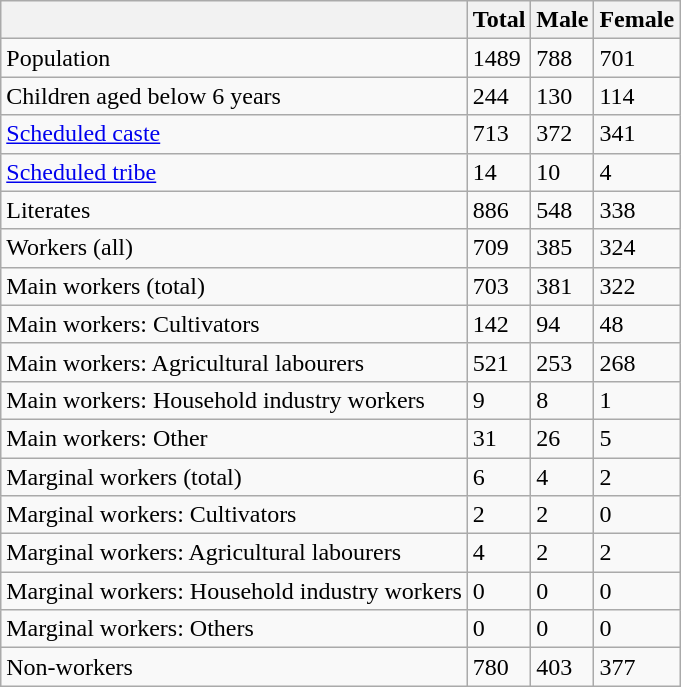<table class="wikitable sortable">
<tr>
<th></th>
<th>Total</th>
<th>Male</th>
<th>Female</th>
</tr>
<tr>
<td>Population</td>
<td>1489</td>
<td>788</td>
<td>701</td>
</tr>
<tr>
<td>Children aged below 6 years</td>
<td>244</td>
<td>130</td>
<td>114</td>
</tr>
<tr>
<td><a href='#'>Scheduled caste</a></td>
<td>713</td>
<td>372</td>
<td>341</td>
</tr>
<tr>
<td><a href='#'>Scheduled tribe</a></td>
<td>14</td>
<td>10</td>
<td>4</td>
</tr>
<tr>
<td>Literates</td>
<td>886</td>
<td>548</td>
<td>338</td>
</tr>
<tr>
<td>Workers (all)</td>
<td>709</td>
<td>385</td>
<td>324</td>
</tr>
<tr>
<td>Main workers (total)</td>
<td>703</td>
<td>381</td>
<td>322</td>
</tr>
<tr>
<td>Main workers: Cultivators</td>
<td>142</td>
<td>94</td>
<td>48</td>
</tr>
<tr>
<td>Main workers: Agricultural labourers</td>
<td>521</td>
<td>253</td>
<td>268</td>
</tr>
<tr>
<td>Main workers: Household industry workers</td>
<td>9</td>
<td>8</td>
<td>1</td>
</tr>
<tr>
<td>Main workers: Other</td>
<td>31</td>
<td>26</td>
<td>5</td>
</tr>
<tr>
<td>Marginal workers (total)</td>
<td>6</td>
<td>4</td>
<td>2</td>
</tr>
<tr>
<td>Marginal workers: Cultivators</td>
<td>2</td>
<td>2</td>
<td>0</td>
</tr>
<tr>
<td>Marginal workers: Agricultural labourers</td>
<td>4</td>
<td>2</td>
<td>2</td>
</tr>
<tr>
<td>Marginal workers: Household industry workers</td>
<td>0</td>
<td>0</td>
<td>0</td>
</tr>
<tr>
<td>Marginal workers: Others</td>
<td>0</td>
<td>0</td>
<td>0</td>
</tr>
<tr>
<td>Non-workers</td>
<td>780</td>
<td>403</td>
<td>377</td>
</tr>
</table>
